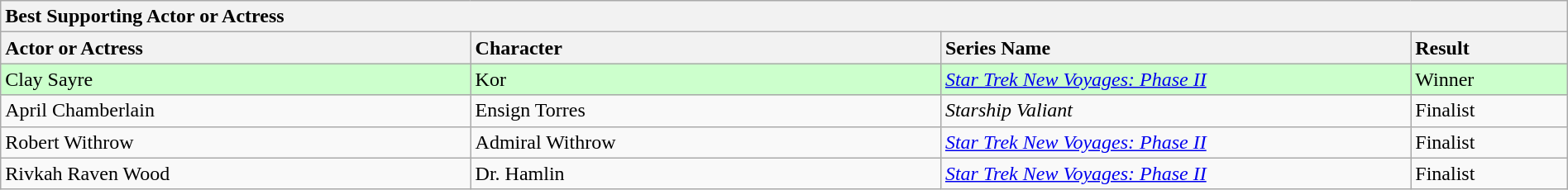<table class="wikitable" width=100%>
<tr>
<th colspan="4" ! style="text-align:left;">Best Supporting Actor or Actress</th>
</tr>
<tr>
<th style="text-align:left; width: 30%;"><strong>Actor or Actress</strong></th>
<th style="text-align:left; width: 30%;"><strong>Character</strong></th>
<th style="text-align:left; width: 30%;"><strong>Series Name</strong></th>
<th style="text-align:left; width: 10%;"><strong>Result</strong></th>
</tr>
<tr style="background-color:#ccffcc;">
<td>Clay Sayre</td>
<td>Kor</td>
<td><em><a href='#'>Star Trek New Voyages: Phase II</a></em></td>
<td>Winner</td>
</tr>
<tr>
<td>April Chamberlain</td>
<td>Ensign Torres</td>
<td><em>Starship Valiant</em></td>
<td>Finalist</td>
</tr>
<tr>
<td>Robert Withrow</td>
<td>Admiral Withrow</td>
<td><em><a href='#'>Star Trek New Voyages: Phase II</a></em></td>
<td>Finalist</td>
</tr>
<tr>
<td>Rivkah Raven Wood</td>
<td>Dr. Hamlin</td>
<td><em><a href='#'>Star Trek New Voyages: Phase II</a></em></td>
<td>Finalist</td>
</tr>
</table>
